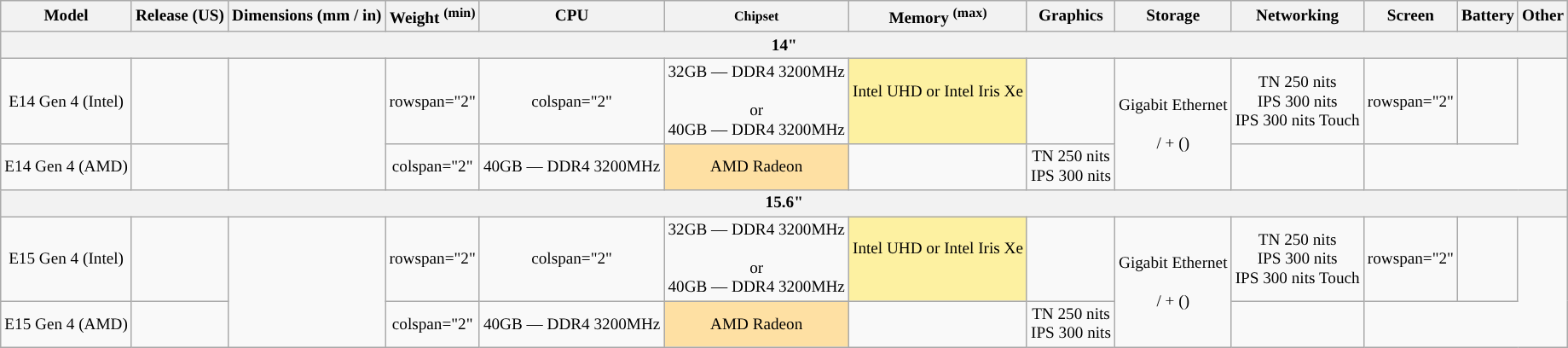<table class="wikitable" style="font-size: 80%; text-align: center; min-width: 80%;">
<tr>
<th>Model</th>
<th>Release (US)</th>
<th>Dimensions (mm / in)</th>
<th>Weight <sup>(min)</sup></th>
<th>CPU</th>
<th><small>Chipset</small></th>
<th>Memory <sup>(max)</sup></th>
<th>Graphics</th>
<th>Storage</th>
<th>Networking</th>
<th>Screen</th>
<th>Battery</th>
<th>Other</th>
</tr>
<tr>
<th colspan="13">14"</th>
</tr>
<tr>
<td>E14 Gen 4 (Intel)</td>
<td></td>
<td rowspan="2"></td>
<td>rowspan="2" </td>
<td>colspan="2" </td>
<td style="background:">32GB — DDR4 3200MHz<br><br>or<br>40GB — DDR4 3200MHz<br> </td>
<td style="background:#fdf1a1;">Intel UHD  or Intel Iris Xe<br><br></td>
<td></td>
<td rowspan="2">Gigabit Ethernet<br><br> /  +  ()<br><small> </small></td>
<td style="background:"> TN 250 nits<br> IPS 300 nits<br> IPS 300 nits Touch</td>
<td>rowspan="2" </td>
<td></td>
</tr>
<tr>
<td>E14 Gen 4 (AMD)</td>
<td></td>
<td>colspan="2" </td>
<td style="background:">40GB — DDR4 3200MHz<br> </td>
<td style="background:#fee0a3;">AMD Radeon</td>
<td></td>
<td style="background:"> TN 250 nits<br> IPS 300 nits</td>
<td></td>
</tr>
<tr>
<th colspan="13">15.6"</th>
</tr>
<tr>
<td>E15 Gen 4 (Intel)</td>
<td></td>
<td rowspan="2"></td>
<td>rowspan="2" </td>
<td>colspan="2" </td>
<td style="background:">32GB — DDR4 3200MHz<br><br>or<br>40GB — DDR4 3200MHz<br> </td>
<td style="background:#fdf1a1;">Intel UHD  or Intel Iris Xe<br><br></td>
<td></td>
<td rowspan="2">Gigabit Ethernet<br><br> /  +  ()<br><small> </small></td>
<td style="background:"> TN 250 nits<br> IPS 300 nits<br> IPS 300 nits Touch</td>
<td>rowspan="2" </td>
<td></td>
</tr>
<tr>
<td>E15 Gen 4 (AMD)</td>
<td></td>
<td>colspan="2" </td>
<td style="background:">40GB — DDR4 3200MHz<br> </td>
<td style="background:#fee0a3;">AMD Radeon</td>
<td></td>
<td style="background:"> TN 250 nits<br> IPS 300 nits</td>
<td></td>
</tr>
</table>
